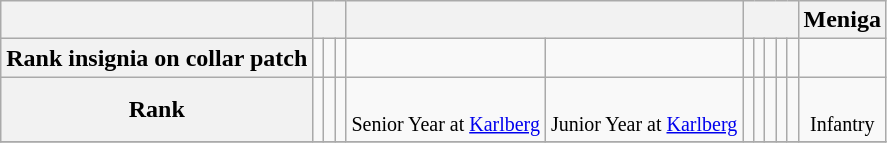<table class="wikitable">
<tr>
<th></th>
<th colspan="3"></th>
<th colspan="2"></th>
<th colspan="5"></th>
<th>Meniga</th>
</tr>
<tr align="center">
<th>Rank insignia on collar patch</th>
<td></td>
<td></td>
<td></td>
<td></td>
<td></td>
<td></td>
<td></td>
<td></td>
<td></td>
<td></td>
<td></td>
</tr>
<tr align="center">
<th>Rank</th>
<td><small></small></td>
<td><small></small><br><small></small></td>
<td><small></small></td>
<td><small><br>Senior Year at <a href='#'>Karlberg</a></small></td>
<td><small><br>Junior Year at <a href='#'>Karlberg</a></small></td>
<td><small></small></td>
<td><small></small></td>
<td><small></small></td>
<td><small></small><br><small></small></td>
<td><small></small><br><small></small></td>
<td><small></small><br><small>Infantry</small></td>
</tr>
<tr>
</tr>
</table>
